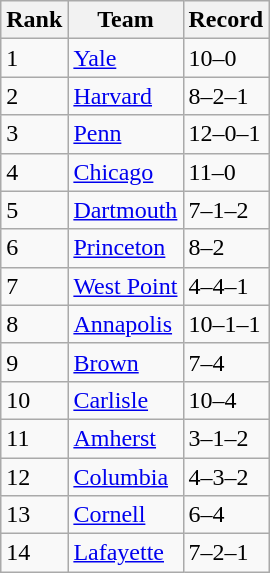<table class="wikitable">
<tr>
<th>Rank</th>
<th>Team</th>
<th>Record</th>
</tr>
<tr>
<td>1</td>
<td><a href='#'>Yale</a></td>
<td>10–0</td>
</tr>
<tr>
<td>2</td>
<td><a href='#'>Harvard</a></td>
<td>8–2–1</td>
</tr>
<tr>
<td>3</td>
<td><a href='#'>Penn</a></td>
<td>12–0–1</td>
</tr>
<tr>
<td>4</td>
<td><a href='#'>Chicago</a></td>
<td>11–0</td>
</tr>
<tr>
<td>5</td>
<td><a href='#'>Dartmouth</a></td>
<td>7–1–2</td>
</tr>
<tr>
<td>6</td>
<td><a href='#'>Princeton</a></td>
<td>8–2</td>
</tr>
<tr>
<td>7</td>
<td><a href='#'>West Point</a></td>
<td>4–4–1</td>
</tr>
<tr>
<td>8</td>
<td><a href='#'>Annapolis</a></td>
<td>10–1–1</td>
</tr>
<tr>
<td>9</td>
<td><a href='#'>Brown</a></td>
<td>7–4</td>
</tr>
<tr>
<td>10</td>
<td><a href='#'>Carlisle</a></td>
<td>10–4</td>
</tr>
<tr>
<td>11</td>
<td><a href='#'>Amherst</a></td>
<td>3–1–2</td>
</tr>
<tr>
<td>12</td>
<td><a href='#'>Columbia</a></td>
<td>4–3–2</td>
</tr>
<tr>
<td>13</td>
<td><a href='#'>Cornell</a></td>
<td>6–4</td>
</tr>
<tr>
<td>14</td>
<td><a href='#'>Lafayette</a></td>
<td>7–2–1</td>
</tr>
</table>
